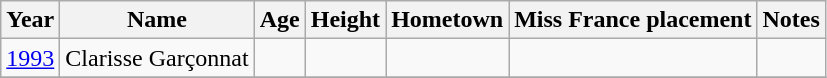<table class="wikitable sortable">
<tr>
<th>Year</th>
<th>Name</th>
<th>Age</th>
<th>Height</th>
<th>Hometown</th>
<th>Miss France placement</th>
<th>Notes</th>
</tr>
<tr>
<td><a href='#'>1993</a></td>
<td>Clarisse Garçonnat</td>
<td></td>
<td></td>
<td></td>
<td></td>
<td></td>
</tr>
<tr>
</tr>
</table>
